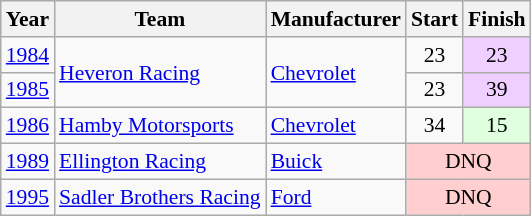<table class="wikitable" style="font-size: 90%;">
<tr>
<th>Year</th>
<th>Team</th>
<th>Manufacturer</th>
<th>Start</th>
<th>Finish</th>
</tr>
<tr>
<td><a href='#'>1984</a></td>
<td rowspan=2><a href='#'>Heveron Racing</a></td>
<td rowspan=2><a href='#'>Chevrolet</a></td>
<td align=center>23</td>
<td align=center style="background:#EFCFFF;">23</td>
</tr>
<tr>
<td><a href='#'>1985</a></td>
<td align=center>23</td>
<td align=center style="background:#EFCFFF;">39</td>
</tr>
<tr>
<td><a href='#'>1986</a></td>
<td><a href='#'>Hamby Motorsports</a></td>
<td><a href='#'>Chevrolet</a></td>
<td align=center>34</td>
<td align=center style="background:#DFFFDF;">15</td>
</tr>
<tr>
<td><a href='#'>1989</a></td>
<td><a href='#'>Ellington Racing</a></td>
<td><a href='#'>Buick</a></td>
<td align=center colspan=2 style="background:#FFCFCF;">DNQ</td>
</tr>
<tr>
<td><a href='#'>1995</a></td>
<td><a href='#'>Sadler Brothers Racing</a></td>
<td><a href='#'>Ford</a></td>
<td align=center colspan=2 style="background:#FFCFCF;">DNQ</td>
</tr>
</table>
